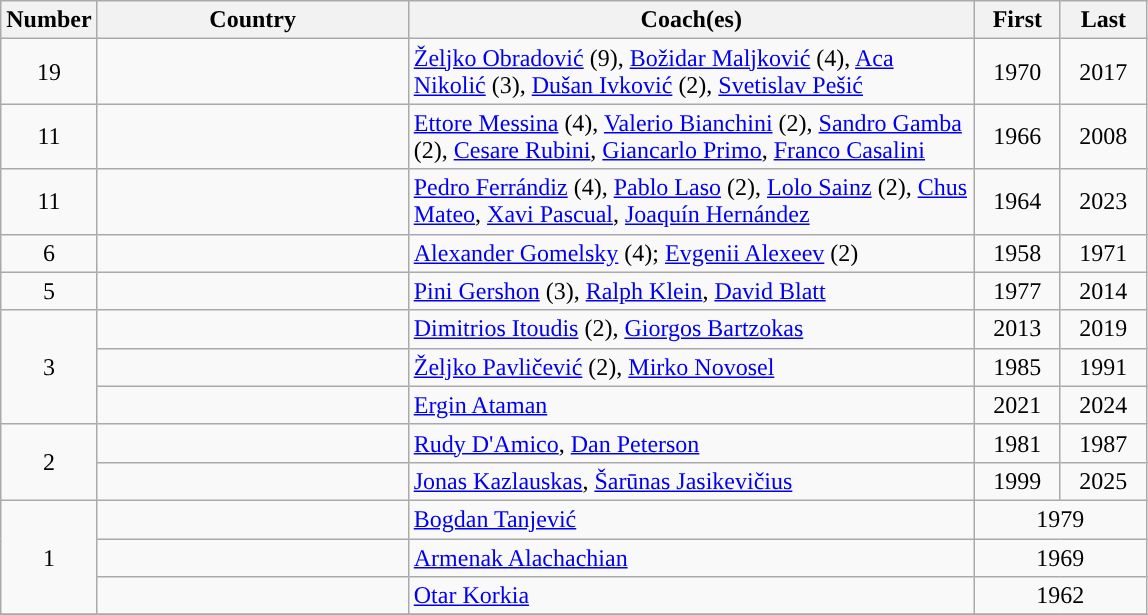<table class="wikitable">
<tr>
<th style="width:40px">Number</th>
<th style="width:200px">Country</th>
<th style="width:370px">Coach(es)</th>
<th style="width:50px">First</th>
<th style="width:50px">Last</th>
</tr>
<tr>
<td style="text-align:center;">19</td>
<td></td>
<td><a href='#'>Željko Obradović</a> (9), <a href='#'>Božidar Maljković</a> (4), <a href='#'>Aca Nikolić</a> (3), <a href='#'>Dušan Ivković</a> (2), <a href='#'>Svetislav Pešić</a></td>
<td style="text-align:center;">1970</td>
<td style="text-align:center;">2017</td>
</tr>
<tr>
<td style="text-align:center;">11</td>
<td></td>
<td><a href='#'>Ettore Messina</a> (4), <a href='#'>Valerio Bianchini</a> (2), <a href='#'>Sandro Gamba</a> (2), <a href='#'>Cesare Rubini</a>, <a href='#'>Giancarlo Primo</a>, <a href='#'>Franco Casalini</a></td>
<td style="text-align:center;">1966</td>
<td style="text-align:center;">2008</td>
</tr>
<tr>
<td style="text-align:center;">11</td>
<td></td>
<td><a href='#'>Pedro Ferrándiz</a> (4), <a href='#'>Pablo Laso</a> (2), <a href='#'>Lolo Sainz</a> (2), <a href='#'>Chus Mateo</a>, <a href='#'>Xavi Pascual</a>, <a href='#'>Joaquín Hernández</a></td>
<td style="text-align:center;">1964</td>
<td style="text-align:center;">2023</td>
</tr>
<tr>
<td style="text-align:center;">6</td>
<td></td>
<td><a href='#'>Alexander Gomelsky</a> (4); <a href='#'>Evgenii Alexeev</a> (2)</td>
<td style="text-align:center;">1958</td>
<td style="text-align:center;">1971</td>
</tr>
<tr>
<td style="text-align:center;">5</td>
<td></td>
<td><a href='#'>Pini Gershon</a> (3), <a href='#'>Ralph Klein</a>, <a href='#'>David Blatt</a></td>
<td style="text-align:center;">1977</td>
<td style="text-align:center;">2014</td>
</tr>
<tr>
<td rowspan="3" style="text-align:center;">3</td>
<td></td>
<td><a href='#'>Dimitrios Itoudis</a> (2), <a href='#'>Giorgos Bartzokas</a></td>
<td style="text-align:center;">2013</td>
<td style="text-align:center;">2019</td>
</tr>
<tr>
<td></td>
<td><a href='#'>Željko Pavličević</a> (2), <a href='#'>Mirko Novosel</a></td>
<td style="text-align:center;">1985</td>
<td style="text-align:center;">1991</td>
</tr>
<tr>
<td></td>
<td><a href='#'>Ergin Ataman</a></td>
<td style="text-align:center;">2021</td>
<td style="text-align:center;">2024</td>
</tr>
<tr>
<td rowspan="2" style="text-align:center;">2</td>
<td></td>
<td><a href='#'>Rudy D'Amico</a>, <a href='#'>Dan Peterson</a></td>
<td style="text-align:center;">1981</td>
<td style="text-align:center;">1987</td>
</tr>
<tr>
<td></td>
<td><a href='#'>Jonas Kazlauskas</a>, <a href='#'>Šarūnas Jasikevičius</a></td>
<td style="text-align:center;">1999</td>
<td style="text-align:center;">2025</td>
</tr>
<tr>
<td rowspan="3" style="text-align:center;">1</td>
<td></td>
<td><a href='#'>Bogdan Tanjević</a></td>
<td colspan=2 style="text-align:center;">1979</td>
</tr>
<tr>
<td></td>
<td><a href='#'>Armenak Alachachian</a></td>
<td colspan=2 style="text-align:center;">1969</td>
</tr>
<tr>
<td></td>
<td><a href='#'>Otar Korkia</a></td>
<td colspan=2 style="text-align:center;">1962</td>
</tr>
<tr>
</tr>
</table>
